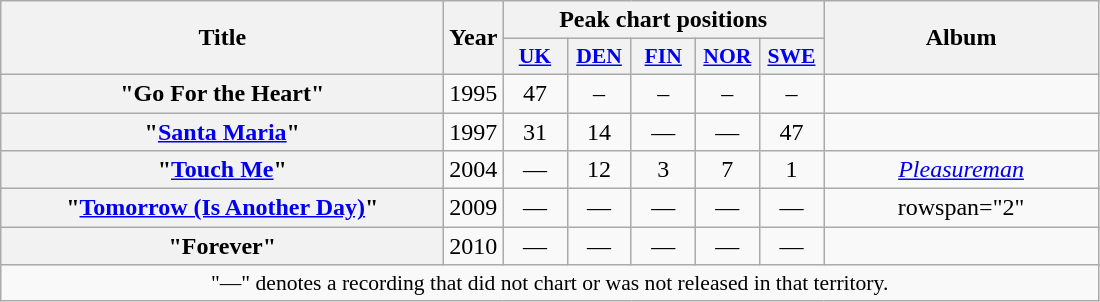<table class="wikitable plainrowheaders" style="text-align:center">
<tr>
<th scope="col" rowspan="2" style="width:18em;">Title</th>
<th scope="col" rowspan="2" style="width:1em;">Year</th>
<th scope="col" colspan="5">Peak chart positions</th>
<th scope="col" rowspan="2" style="width:11em;">Album</th>
</tr>
<tr>
<th scope="col" style="width:2.5em;font-size:90%;"><a href='#'>UK</a><br></th>
<th scope="col" style="width:2.5em;font-size:90%;"><a href='#'>DEN</a><br></th>
<th scope="col" style="width:2.5em;font-size:90%;"><a href='#'>FIN</a><br></th>
<th scope="col" style="width:2.5em;font-size:90%;"><a href='#'>NOR</a><br></th>
<th scope="col" style="width:2.5em;font-size:90%;"><a href='#'>SWE</a><br></th>
</tr>
<tr>
<th scope="row">"Go For the Heart"<br></th>
<td>1995</td>
<td>47</td>
<td>–</td>
<td>–</td>
<td>–</td>
<td>–</td>
<td></td>
</tr>
<tr>
<th scope="row">"<a href='#'>Santa Maria</a>"<br></th>
<td>1997</td>
<td>31</td>
<td>14</td>
<td>—</td>
<td>—</td>
<td>47</td>
<td></td>
</tr>
<tr>
<th scope="row">"<a href='#'>Touch Me</a>"<br></th>
<td>2004</td>
<td>—</td>
<td>12</td>
<td>3</td>
<td>7</td>
<td>1</td>
<td><em><a href='#'>Pleasureman</a></em></td>
</tr>
<tr>
<th scope="row">"<a href='#'>Tomorrow (Is Another Day)</a>"<br></th>
<td>2009</td>
<td>—</td>
<td>—</td>
<td>—</td>
<td>—</td>
<td>—</td>
<td>rowspan="2" </td>
</tr>
<tr>
<th scope="row">"Forever"<br></th>
<td>2010</td>
<td>—</td>
<td>—</td>
<td>—</td>
<td>—</td>
<td>—</td>
</tr>
<tr>
<td colspan="8" style="font-size:90%">"—" denotes a recording that did not chart or was not released in that territory.</td>
</tr>
</table>
